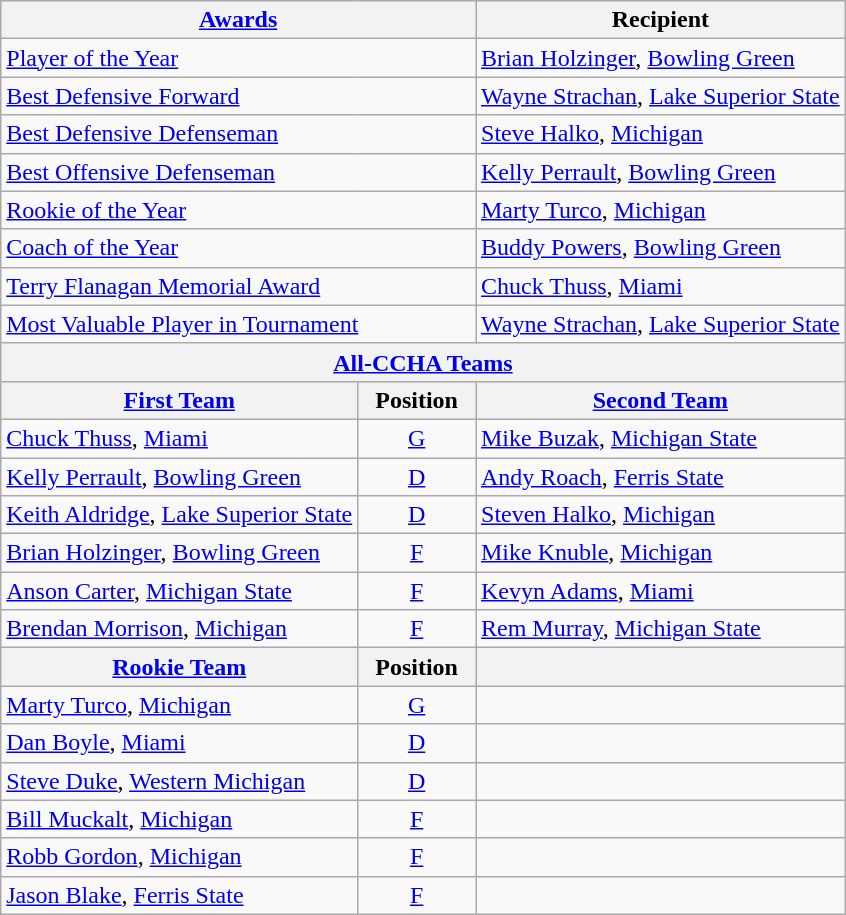<table class="wikitable">
<tr>
<th colspan=2><a href='#'>Awards</a></th>
<th>Recipient</th>
</tr>
<tr>
<td colspan=2><a href='#'>Player of the Year</a></td>
<td><a href='#'>Brian Holzinger</a>, <a href='#'>Bowling Green</a></td>
</tr>
<tr>
<td colspan=2><a href='#'>Best Defensive Forward</a></td>
<td><a href='#'>Wayne Strachan</a>, <a href='#'>Lake Superior State</a></td>
</tr>
<tr>
<td colspan=2><a href='#'>Best Defensive Defenseman</a></td>
<td><a href='#'>Steve Halko</a>, <a href='#'>Michigan</a></td>
</tr>
<tr>
<td colspan=2><a href='#'>Best Offensive Defenseman</a></td>
<td><a href='#'>Kelly Perrault</a>, <a href='#'>Bowling Green</a></td>
</tr>
<tr>
<td colspan=2><a href='#'>Rookie of the Year</a></td>
<td><a href='#'>Marty Turco</a>, <a href='#'>Michigan</a></td>
</tr>
<tr>
<td colspan=2><a href='#'>Coach of the Year</a></td>
<td><a href='#'>Buddy Powers</a>, <a href='#'>Bowling Green</a></td>
</tr>
<tr>
<td colspan=2><a href='#'>Terry Flanagan Memorial Award</a></td>
<td><a href='#'>Chuck Thuss</a>, <a href='#'>Miami</a></td>
</tr>
<tr>
<td colspan=2><a href='#'>Most Valuable Player in Tournament</a></td>
<td><a href='#'>Wayne Strachan</a>, <a href='#'>Lake Superior State</a></td>
</tr>
<tr>
<th colspan=3><a href='#'>All-CCHA Teams</a></th>
</tr>
<tr>
<th><a href='#'>First Team</a></th>
<th>  Position  </th>
<th><a href='#'>Second Team</a></th>
</tr>
<tr>
<td><a href='#'>Chuck Thuss</a>, <a href='#'>Miami</a></td>
<td align=center><a href='#'>G</a></td>
<td><a href='#'>Mike Buzak</a>, <a href='#'>Michigan State</a></td>
</tr>
<tr>
<td><a href='#'>Kelly Perrault</a>, <a href='#'>Bowling Green</a></td>
<td align=center><a href='#'>D</a></td>
<td><a href='#'>Andy Roach</a>, <a href='#'>Ferris State</a></td>
</tr>
<tr>
<td><a href='#'>Keith Aldridge</a>, <a href='#'>Lake Superior State</a></td>
<td align=center><a href='#'>D</a></td>
<td><a href='#'>Steven Halko</a>, <a href='#'>Michigan</a></td>
</tr>
<tr>
<td><a href='#'>Brian Holzinger</a>, <a href='#'>Bowling Green</a></td>
<td align=center><a href='#'>F</a></td>
<td><a href='#'>Mike Knuble</a>, <a href='#'>Michigan</a></td>
</tr>
<tr>
<td><a href='#'>Anson Carter</a>, <a href='#'>Michigan State</a></td>
<td align=center><a href='#'>F</a></td>
<td><a href='#'>Kevyn Adams</a>, <a href='#'>Miami</a></td>
</tr>
<tr>
<td><a href='#'>Brendan Morrison</a>, <a href='#'>Michigan</a></td>
<td align=center><a href='#'>F</a></td>
<td><a href='#'>Rem Murray</a>, <a href='#'>Michigan State</a></td>
</tr>
<tr>
<th><a href='#'>Rookie Team</a></th>
<th>  Position  </th>
<th></th>
</tr>
<tr>
<td><a href='#'>Marty Turco</a>, <a href='#'>Michigan</a></td>
<td align=center><a href='#'>G</a></td>
<td></td>
</tr>
<tr>
<td><a href='#'>Dan Boyle</a>, <a href='#'>Miami</a></td>
<td align=center><a href='#'>D</a></td>
<td></td>
</tr>
<tr>
<td><a href='#'>Steve Duke</a>, <a href='#'>Western Michigan</a></td>
<td align=center><a href='#'>D</a></td>
<td></td>
</tr>
<tr>
<td><a href='#'>Bill Muckalt</a>, <a href='#'>Michigan</a></td>
<td align=center><a href='#'>F</a></td>
<td></td>
</tr>
<tr>
<td><a href='#'>Robb Gordon</a>, <a href='#'>Michigan</a></td>
<td align=center><a href='#'>F</a></td>
<td></td>
</tr>
<tr>
<td><a href='#'>Jason Blake</a>, <a href='#'>Ferris State</a></td>
<td align=center><a href='#'>F</a></td>
<td></td>
</tr>
</table>
